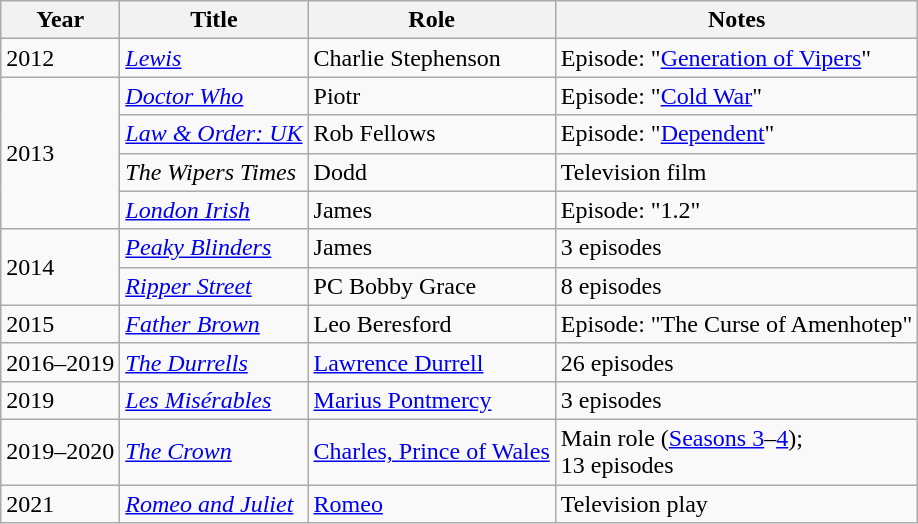<table class="wikitable sortable">
<tr>
<th>Year</th>
<th>Title</th>
<th>Role</th>
<th class="unsortable">Notes</th>
</tr>
<tr>
<td>2012</td>
<td><em><a href='#'>Lewis</a></em></td>
<td>Charlie Stephenson</td>
<td>Episode: "<a href='#'>Generation of Vipers</a>"</td>
</tr>
<tr>
<td rowspan="4">2013</td>
<td><em><a href='#'>Doctor Who</a></em></td>
<td>Piotr</td>
<td>Episode: "<a href='#'>Cold War</a>"</td>
</tr>
<tr>
<td><em><a href='#'>Law & Order: UK</a></em></td>
<td>Rob Fellows</td>
<td>Episode: "<a href='#'>Dependent</a>"</td>
</tr>
<tr>
<td><em>The Wipers Times</em></td>
<td>Dodd</td>
<td>Television film</td>
</tr>
<tr>
<td><em><a href='#'>London Irish</a></em></td>
<td>James</td>
<td>Episode: "1.2"</td>
</tr>
<tr>
<td rowspan="2">2014</td>
<td><em><a href='#'>Peaky Blinders</a></em></td>
<td>James</td>
<td>3 episodes</td>
</tr>
<tr>
<td><em><a href='#'>Ripper Street</a></em></td>
<td>PC Bobby Grace</td>
<td>8 episodes</td>
</tr>
<tr>
<td>2015</td>
<td><em><a href='#'>Father Brown</a></em></td>
<td>Leo Beresford</td>
<td>Episode: "The Curse of Amenhotep"</td>
</tr>
<tr>
<td>2016–2019</td>
<td><em><a href='#'>The Durrells</a></em></td>
<td><a href='#'>Lawrence Durrell</a></td>
<td>26 episodes</td>
</tr>
<tr>
<td>2019</td>
<td><em><a href='#'>Les Misérables</a></em></td>
<td><a href='#'>Marius Pontmercy</a></td>
<td>3 episodes</td>
</tr>
<tr>
<td>2019–2020</td>
<td><em><a href='#'>The Crown</a></em></td>
<td><a href='#'>Charles, Prince of Wales</a></td>
<td>Main role (<a href='#'>Seasons 3</a>–<a href='#'>4</a>);<br>13 episodes</td>
</tr>
<tr>
<td>2021</td>
<td><em><a href='#'>Romeo and Juliet</a></em></td>
<td><a href='#'>Romeo</a></td>
<td>Television play</td>
</tr>
</table>
